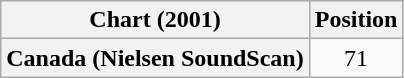<table class="wikitable plainrowheaders" style="text-align:center">
<tr>
<th scope="col">Chart (2001)</th>
<th scope="col">Position</th>
</tr>
<tr>
<th scope="row">Canada (Nielsen SoundScan)</th>
<td>71</td>
</tr>
</table>
